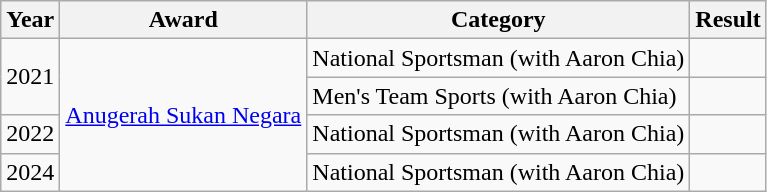<table class="wikitable">
<tr>
<th>Year</th>
<th>Award</th>
<th>Category</th>
<th>Result</th>
</tr>
<tr>
<td rowspan="2">2021</td>
<td rowspan="4"><a href='#'>Anugerah Sukan Negara</a></td>
<td>National Sportsman (with Aaron Chia)</td>
<td></td>
</tr>
<tr>
<td>Men's Team Sports (with Aaron Chia)</td>
<td></td>
</tr>
<tr>
<td>2022</td>
<td>National Sportsman (with Aaron Chia)</td>
<td></td>
</tr>
<tr>
<td>2024</td>
<td>National Sportsman (with Aaron Chia)</td>
<td></td>
</tr>
</table>
